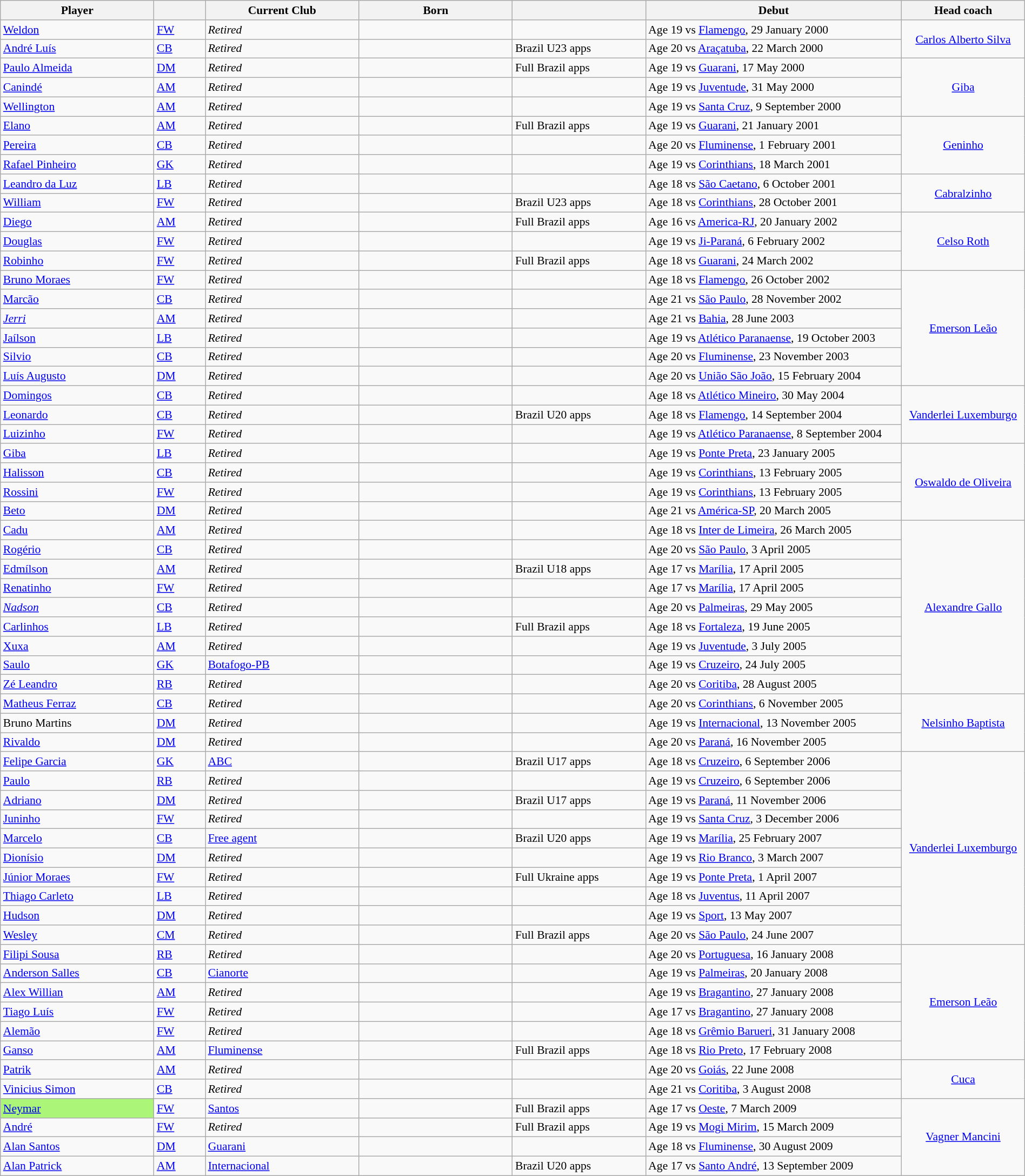<table class="wikitable sortable collapsible mw-collapsed" style="font-size:90%;width:100%">
<tr>
<th width=15%>Player</th>
<th width=5%></th>
<th width=15%>Current Club</th>
<th width=15%>Born</th>
<th width=13%></th>
<th width=25%>Debut</th>
<th width=12%>Head coach</th>
</tr>
<tr>
<td><a href='#'>Weldon</a></td>
<td><a href='#'>FW</a></td>
<td><em>Retired</em></td>
<td></td>
<td></td>
<td>Age 19 vs <a href='#'>Flamengo</a>, 29 January 2000</td>
<td rowspan="2" align="center"><a href='#'>Carlos Alberto Silva</a></td>
</tr>
<tr>
<td><a href='#'>André Luís</a></td>
<td><a href='#'>CB</a></td>
<td><em>Retired</em></td>
<td></td>
<td>Brazil U23 apps</td>
<td>Age 20 vs <a href='#'>Araçatuba</a>, 22 March 2000</td>
</tr>
<tr>
<td><a href='#'>Paulo Almeida</a></td>
<td><a href='#'>DM</a></td>
<td><em>Retired</em></td>
<td></td>
<td>Full Brazil apps</td>
<td>Age 19 vs <a href='#'>Guarani</a>, 17 May 2000</td>
<td rowspan="3" align="center"><a href='#'>Giba</a></td>
</tr>
<tr>
<td><a href='#'>Canindé</a></td>
<td><a href='#'>AM</a></td>
<td><em>Retired</em></td>
<td></td>
<td></td>
<td>Age 19 vs <a href='#'>Juventude</a>, 31 May 2000</td>
</tr>
<tr>
<td><a href='#'>Wellington</a></td>
<td><a href='#'>AM</a></td>
<td><em>Retired</em></td>
<td></td>
<td></td>
<td>Age 19 vs <a href='#'>Santa Cruz</a>, 9 September 2000</td>
</tr>
<tr>
<td><a href='#'>Elano</a></td>
<td><a href='#'>AM</a></td>
<td><em>Retired</em></td>
<td></td>
<td>Full Brazil apps</td>
<td>Age 19 vs <a href='#'>Guarani</a>, 21 January 2001</td>
<td rowspan="3" align="center"><a href='#'>Geninho</a></td>
</tr>
<tr>
<td><a href='#'>Pereira</a></td>
<td><a href='#'>CB</a></td>
<td><em>Retired</em></td>
<td></td>
<td></td>
<td>Age 20 vs <a href='#'>Fluminense</a>, 1 February 2001</td>
</tr>
<tr>
<td><a href='#'>Rafael Pinheiro</a></td>
<td><a href='#'>GK</a></td>
<td><em>Retired</em></td>
<td></td>
<td></td>
<td>Age 19 vs <a href='#'>Corinthians</a>, 18 March 2001</td>
</tr>
<tr>
<td><a href='#'>Leandro da Luz</a></td>
<td><a href='#'>LB</a></td>
<td><em>Retired</em></td>
<td></td>
<td></td>
<td>Age 18 vs <a href='#'>São Caetano</a>, 6 October 2001</td>
<td rowspan="2" align="center"><a href='#'>Cabralzinho</a></td>
</tr>
<tr>
<td><a href='#'>William</a></td>
<td><a href='#'>FW</a></td>
<td><em>Retired</em></td>
<td></td>
<td>Brazil U23 apps</td>
<td>Age 18 vs <a href='#'>Corinthians</a>, 28 October 2001</td>
</tr>
<tr>
<td><a href='#'>Diego</a></td>
<td><a href='#'>AM</a></td>
<td><em>Retired</em></td>
<td></td>
<td>Full Brazil apps</td>
<td>Age 16 vs <a href='#'>America-RJ</a>, 20 January 2002</td>
<td rowspan="3" align="center"><a href='#'>Celso Roth</a></td>
</tr>
<tr>
<td><a href='#'>Douglas</a></td>
<td><a href='#'>FW</a></td>
<td><em>Retired</em></td>
<td></td>
<td></td>
<td>Age 19 vs <a href='#'>Ji-Paraná</a>, 6 February 2002</td>
</tr>
<tr>
<td><a href='#'>Robinho</a></td>
<td><a href='#'>FW</a></td>
<td><em>Retired</em></td>
<td></td>
<td>Full Brazil apps</td>
<td>Age 18 vs <a href='#'>Guarani</a>, 24 March 2002</td>
</tr>
<tr>
<td><a href='#'>Bruno Moraes</a></td>
<td><a href='#'>FW</a></td>
<td><em>Retired</em></td>
<td></td>
<td></td>
<td>Age 18 vs <a href='#'>Flamengo</a>, 26 October 2002</td>
<td rowspan="6" align="center"><a href='#'>Emerson Leão</a></td>
</tr>
<tr>
<td><a href='#'>Marcão</a></td>
<td><a href='#'>CB</a></td>
<td><em>Retired</em></td>
<td></td>
<td></td>
<td>Age 21 vs <a href='#'>São Paulo</a>, 28 November 2002</td>
</tr>
<tr>
<td><em><a href='#'>Jerri</a></em></td>
<td><a href='#'>AM</a></td>
<td><em>Retired</em></td>
<td></td>
<td></td>
<td>Age 21 vs <a href='#'>Bahia</a>, 28 June 2003</td>
</tr>
<tr>
<td><a href='#'>Jaílson</a></td>
<td><a href='#'>LB</a></td>
<td><em>Retired</em></td>
<td></td>
<td></td>
<td>Age 19 vs <a href='#'>Atlético Paranaense</a>, 19 October 2003</td>
</tr>
<tr>
<td><a href='#'>Silvio</a></td>
<td><a href='#'>CB</a></td>
<td><em>Retired</em></td>
<td></td>
<td></td>
<td>Age 20 vs <a href='#'>Fluminense</a>, 23 November 2003</td>
</tr>
<tr>
<td><a href='#'>Luís Augusto</a></td>
<td><a href='#'>DM</a></td>
<td><em>Retired</em></td>
<td></td>
<td></td>
<td>Age 20 vs <a href='#'>União São João</a>, 15 February 2004</td>
</tr>
<tr>
<td><a href='#'>Domingos</a></td>
<td><a href='#'>CB</a></td>
<td><em>Retired</em></td>
<td></td>
<td></td>
<td>Age 18 vs <a href='#'>Atlético Mineiro</a>, 30 May 2004</td>
<td rowspan="3" align="center"><a href='#'>Vanderlei Luxemburgo</a></td>
</tr>
<tr>
<td><a href='#'>Leonardo</a></td>
<td><a href='#'>CB</a></td>
<td><em>Retired</em></td>
<td></td>
<td>Brazil U20 apps</td>
<td>Age 18 vs <a href='#'>Flamengo</a>, 14 September 2004</td>
</tr>
<tr>
<td><a href='#'>Luizinho</a></td>
<td><a href='#'>FW</a></td>
<td><em>Retired</em></td>
<td></td>
<td></td>
<td>Age 19 vs <a href='#'>Atlético Paranaense</a>, 8 September 2004</td>
</tr>
<tr>
<td><a href='#'>Giba</a></td>
<td><a href='#'>LB</a></td>
<td><em>Retired</em></td>
<td></td>
<td></td>
<td>Age 19 vs <a href='#'>Ponte Preta</a>, 23 January 2005</td>
<td rowspan="4" align="center"><a href='#'>Oswaldo de Oliveira</a></td>
</tr>
<tr>
<td><a href='#'>Halisson</a></td>
<td><a href='#'>CB</a></td>
<td><em>Retired</em></td>
<td></td>
<td></td>
<td>Age 19 vs <a href='#'>Corinthians</a>, 13 February 2005</td>
</tr>
<tr>
<td><a href='#'>Rossini</a></td>
<td><a href='#'>FW</a></td>
<td><em>Retired</em></td>
<td></td>
<td></td>
<td>Age 19 vs <a href='#'>Corinthians</a>, 13 February 2005</td>
</tr>
<tr>
<td><a href='#'>Beto</a></td>
<td><a href='#'>DM</a></td>
<td><em>Retired</em></td>
<td></td>
<td></td>
<td>Age 21 vs <a href='#'>América-SP</a>, 20 March 2005</td>
</tr>
<tr>
<td><a href='#'>Cadu</a></td>
<td><a href='#'>AM</a></td>
<td><em>Retired</em></td>
<td></td>
<td></td>
<td>Age 18 vs <a href='#'>Inter de Limeira</a>, 26 March 2005</td>
<td rowspan="9" align="center"><a href='#'>Alexandre Gallo</a></td>
</tr>
<tr>
<td><a href='#'>Rogério</a></td>
<td><a href='#'>CB</a></td>
<td><em>Retired</em></td>
<td></td>
<td></td>
<td>Age 20 vs <a href='#'>São Paulo</a>, 3 April 2005</td>
</tr>
<tr>
<td><a href='#'>Edmílson</a></td>
<td><a href='#'>AM</a></td>
<td><em>Retired</em></td>
<td></td>
<td>Brazil U18 apps</td>
<td>Age 17 vs <a href='#'>Marília</a>, 17 April 2005</td>
</tr>
<tr>
<td><a href='#'>Renatinho</a></td>
<td><a href='#'>FW</a></td>
<td><em>Retired</em></td>
<td></td>
<td></td>
<td>Age 17 vs <a href='#'>Marília</a>, 17 April 2005</td>
</tr>
<tr>
<td><em><a href='#'>Nadson</a></em></td>
<td><a href='#'>CB</a></td>
<td><em>Retired</em></td>
<td></td>
<td></td>
<td>Age 20 vs <a href='#'>Palmeiras</a>, 29 May 2005</td>
</tr>
<tr>
<td><a href='#'>Carlinhos</a></td>
<td><a href='#'>LB</a></td>
<td><em>Retired</em></td>
<td></td>
<td>Full Brazil apps</td>
<td>Age 18 vs <a href='#'>Fortaleza</a>, 19 June 2005</td>
</tr>
<tr>
<td><a href='#'>Xuxa</a></td>
<td><a href='#'>AM</a></td>
<td><em>Retired</em></td>
<td></td>
<td></td>
<td>Age 19 vs <a href='#'>Juventude</a>, 3 July 2005</td>
</tr>
<tr>
<td><a href='#'>Saulo</a></td>
<td><a href='#'>GK</a></td>
<td><a href='#'>Botafogo-PB</a></td>
<td></td>
<td></td>
<td>Age 19 vs <a href='#'>Cruzeiro</a>, 24 July 2005</td>
</tr>
<tr>
<td><a href='#'>Zé Leandro</a></td>
<td><a href='#'>RB</a></td>
<td><em>Retired</em></td>
<td></td>
<td></td>
<td>Age 20 vs <a href='#'>Coritiba</a>, 28 August 2005</td>
</tr>
<tr>
<td><a href='#'>Matheus Ferraz</a></td>
<td><a href='#'>CB</a></td>
<td><em>Retired</em></td>
<td></td>
<td></td>
<td>Age 20 vs <a href='#'>Corinthians</a>, 6 November 2005</td>
<td rowspan="3" align="center"><a href='#'>Nelsinho Baptista</a></td>
</tr>
<tr>
<td>Bruno Martins</td>
<td><a href='#'>DM</a></td>
<td><em>Retired</em></td>
<td></td>
<td></td>
<td>Age 19 vs <a href='#'>Internacional</a>, 13 November 2005</td>
</tr>
<tr>
<td><a href='#'>Rivaldo</a></td>
<td><a href='#'>DM</a></td>
<td><em>Retired</em></td>
<td></td>
<td></td>
<td>Age 20 vs <a href='#'>Paraná</a>, 16 November 2005</td>
</tr>
<tr>
<td><a href='#'>Felipe Garcia</a></td>
<td><a href='#'>GK</a></td>
<td><a href='#'>ABC</a></td>
<td></td>
<td>Brazil U17 apps</td>
<td>Age 18 vs <a href='#'>Cruzeiro</a>, 6 September 2006</td>
<td rowspan="10" align="center"><a href='#'>Vanderlei Luxemburgo</a></td>
</tr>
<tr>
<td><a href='#'>Paulo</a></td>
<td><a href='#'>RB</a></td>
<td><em>Retired</em></td>
<td></td>
<td></td>
<td>Age 19 vs <a href='#'>Cruzeiro</a>, 6 September 2006</td>
</tr>
<tr>
<td><a href='#'>Adriano</a></td>
<td><a href='#'>DM</a></td>
<td><em>Retired</em></td>
<td></td>
<td>Brazil U17 apps</td>
<td>Age 19 vs <a href='#'>Paraná</a>, 11 November 2006</td>
</tr>
<tr>
<td><a href='#'>Juninho</a></td>
<td><a href='#'>FW</a></td>
<td><em>Retired</em></td>
<td></td>
<td></td>
<td>Age 19 vs <a href='#'>Santa Cruz</a>, 3 December 2006</td>
</tr>
<tr>
<td><a href='#'>Marcelo</a></td>
<td><a href='#'>CB</a></td>
<td><a href='#'>Free agent</a></td>
<td></td>
<td>Brazil U20 apps</td>
<td>Age 19 vs <a href='#'>Marília</a>, 25 February 2007</td>
</tr>
<tr>
<td><a href='#'>Dionísio</a></td>
<td><a href='#'>DM</a></td>
<td><em>Retired</em></td>
<td></td>
<td></td>
<td>Age 19 vs <a href='#'>Rio Branco</a>, 3 March 2007</td>
</tr>
<tr>
<td><a href='#'>Júnior Moraes</a></td>
<td><a href='#'>FW</a></td>
<td><em>Retired</em></td>
<td></td>
<td>Full Ukraine apps</td>
<td>Age 19 vs <a href='#'>Ponte Preta</a>, 1 April 2007</td>
</tr>
<tr>
<td><a href='#'>Thiago Carleto</a></td>
<td><a href='#'>LB</a></td>
<td><em>Retired</em></td>
<td></td>
<td></td>
<td>Age 18 vs <a href='#'>Juventus</a>, 11 April 2007</td>
</tr>
<tr>
<td><a href='#'>Hudson</a></td>
<td><a href='#'>DM</a></td>
<td><em>Retired</em></td>
<td></td>
<td></td>
<td>Age 19 vs <a href='#'>Sport</a>, 13 May 2007</td>
</tr>
<tr>
<td><a href='#'>Wesley</a></td>
<td><a href='#'>CM</a></td>
<td><em>Retired</em></td>
<td></td>
<td>Full Brazil apps</td>
<td>Age 20 vs <a href='#'>São Paulo</a>, 24 June 2007</td>
</tr>
<tr>
<td><a href='#'>Filipi Sousa</a></td>
<td><a href='#'>RB</a></td>
<td><em>Retired</em></td>
<td></td>
<td></td>
<td>Age 20 vs <a href='#'>Portuguesa</a>, 16 January 2008</td>
<td rowspan="6" align="center"><a href='#'>Emerson Leão</a></td>
</tr>
<tr>
<td><a href='#'>Anderson Salles</a></td>
<td><a href='#'>CB</a></td>
<td><a href='#'>Cianorte</a></td>
<td></td>
<td></td>
<td>Age 19 vs <a href='#'>Palmeiras</a>, 20 January 2008</td>
</tr>
<tr>
<td><a href='#'>Alex Willian</a></td>
<td><a href='#'>AM</a></td>
<td><em>Retired</em></td>
<td></td>
<td></td>
<td>Age 19 vs <a href='#'>Bragantino</a>, 27 January 2008</td>
</tr>
<tr>
<td><a href='#'>Tiago Luís</a></td>
<td><a href='#'>FW</a></td>
<td><em>Retired</em></td>
<td></td>
<td></td>
<td>Age 17 vs <a href='#'>Bragantino</a>, 27 January 2008</td>
</tr>
<tr>
<td><a href='#'>Alemão</a></td>
<td><a href='#'>FW</a></td>
<td><em>Retired</em></td>
<td></td>
<td></td>
<td>Age 18 vs <a href='#'>Grêmio Barueri</a>, 31 January 2008</td>
</tr>
<tr>
<td><a href='#'>Ganso</a></td>
<td><a href='#'>AM</a></td>
<td><a href='#'>Fluminense</a></td>
<td></td>
<td>Full Brazil apps</td>
<td>Age 18 vs <a href='#'>Rio Preto</a>, 17 February 2008</td>
</tr>
<tr>
<td><a href='#'>Patrik</a></td>
<td><a href='#'>AM</a></td>
<td><em>Retired</em></td>
<td></td>
<td></td>
<td>Age 20 vs <a href='#'>Goiás</a>, 22 June 2008</td>
<td rowspan="2" align="center"><a href='#'>Cuca</a></td>
</tr>
<tr>
<td><a href='#'>Vinicius Simon</a></td>
<td><a href='#'>CB</a></td>
<td><em>Retired</em></td>
<td></td>
<td></td>
<td>Age 21 vs <a href='#'>Coritiba</a>, 3 August 2008</td>
</tr>
<tr>
<td style="white-space:wrap; background:#ABF578;"><a href='#'>Neymar</a></td>
<td><a href='#'>FW</a></td>
<td><a href='#'>Santos</a></td>
<td></td>
<td>Full Brazil apps</td>
<td>Age 17 vs <a href='#'>Oeste</a>, 7 March 2009</td>
<td rowspan="4" align="center"><a href='#'>Vagner Mancini</a></td>
</tr>
<tr>
<td><a href='#'>André</a></td>
<td><a href='#'>FW</a></td>
<td><em>Retired</em></td>
<td></td>
<td>Full Brazil apps</td>
<td>Age 19 vs <a href='#'>Mogi Mirim</a>, 15 March 2009</td>
</tr>
<tr>
<td><a href='#'>Alan Santos</a></td>
<td><a href='#'>DM</a></td>
<td><a href='#'>Guarani</a></td>
<td></td>
<td></td>
<td>Age 18 vs <a href='#'>Fluminense</a>, 30 August 2009</td>
</tr>
<tr>
<td><a href='#'>Alan Patrick</a></td>
<td><a href='#'>AM</a></td>
<td><a href='#'>Internacional</a></td>
<td></td>
<td>Brazil U20 apps</td>
<td>Age 17 vs <a href='#'>Santo André</a>, 13 September 2009</td>
</tr>
</table>
